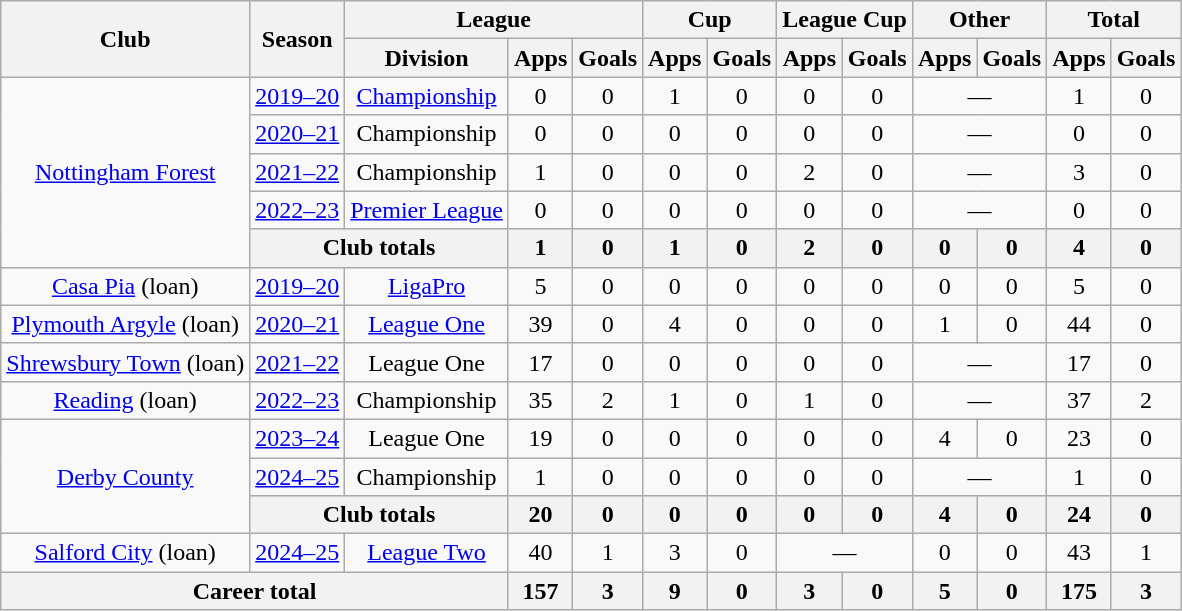<table class="wikitable" style="text-align: center">
<tr>
<th rowspan=2>Club</th>
<th rowspan=2>Season</th>
<th colspan=3>League</th>
<th colspan=2>Cup</th>
<th colspan=2>League Cup</th>
<th colspan=2>Other</th>
<th colspan=2>Total</th>
</tr>
<tr>
<th>Division</th>
<th>Apps</th>
<th>Goals</th>
<th>Apps</th>
<th>Goals</th>
<th>Apps</th>
<th>Goals</th>
<th>Apps</th>
<th>Goals</th>
<th>Apps</th>
<th>Goals</th>
</tr>
<tr>
<td rowspan="5" —><a href='#'>Nottingham Forest</a></td>
<td><a href='#'>2019–20</a></td>
<td><a href='#'>Championship</a></td>
<td>0</td>
<td>0</td>
<td>1</td>
<td>0</td>
<td>0</td>
<td>0</td>
<td colspan=2>—</td>
<td>1</td>
<td>0</td>
</tr>
<tr>
<td><a href='#'>2020–21</a></td>
<td>Championship</td>
<td>0</td>
<td>0</td>
<td>0</td>
<td>0</td>
<td>0</td>
<td>0</td>
<td colspan=2>—</td>
<td>0</td>
<td>0</td>
</tr>
<tr>
<td><a href='#'>2021–22</a></td>
<td>Championship</td>
<td>1</td>
<td>0</td>
<td>0</td>
<td>0</td>
<td>2</td>
<td>0</td>
<td colspan=2>—</td>
<td>3</td>
<td>0</td>
</tr>
<tr>
<td><a href='#'>2022–23</a></td>
<td><a href='#'>Premier League</a></td>
<td>0</td>
<td>0</td>
<td>0</td>
<td>0</td>
<td>0</td>
<td>0</td>
<td colspan="2">—</td>
<td>0</td>
<td>0</td>
</tr>
<tr>
<th colspan=2>Club totals</th>
<th>1</th>
<th>0</th>
<th>1</th>
<th>0</th>
<th>2</th>
<th>0</th>
<th>0</th>
<th>0</th>
<th>4</th>
<th>0</th>
</tr>
<tr>
<td><a href='#'>Casa Pia</a> (loan)</td>
<td><a href='#'>2019–20</a></td>
<td><a href='#'>LigaPro</a></td>
<td>5</td>
<td>0</td>
<td>0</td>
<td>0</td>
<td>0</td>
<td>0</td>
<td>0</td>
<td>0</td>
<td>5</td>
<td>0</td>
</tr>
<tr>
<td><a href='#'>Plymouth Argyle</a> (loan)</td>
<td><a href='#'>2020–21</a></td>
<td><a href='#'>League One</a></td>
<td>39</td>
<td>0</td>
<td>4</td>
<td>0</td>
<td>0</td>
<td>0</td>
<td>1</td>
<td>0</td>
<td>44</td>
<td>0</td>
</tr>
<tr>
<td><a href='#'>Shrewsbury Town</a> (loan)</td>
<td><a href='#'>2021–22</a></td>
<td>League One</td>
<td>17</td>
<td>0</td>
<td>0</td>
<td>0</td>
<td>0</td>
<td>0</td>
<td colspan=2>—</td>
<td>17</td>
<td>0</td>
</tr>
<tr>
<td><a href='#'>Reading</a> (loan)</td>
<td><a href='#'>2022–23</a></td>
<td>Championship</td>
<td>35</td>
<td>2</td>
<td>1</td>
<td>0</td>
<td>1</td>
<td>0</td>
<td colspan="2">—</td>
<td>37</td>
<td>2</td>
</tr>
<tr>
<td rowspan="3" —><a href='#'>Derby County</a></td>
<td><a href='#'>2023–24</a></td>
<td>League One</td>
<td>19</td>
<td>0</td>
<td>0</td>
<td>0</td>
<td>0</td>
<td>0</td>
<td>4</td>
<td>0</td>
<td>23</td>
<td>0</td>
</tr>
<tr>
<td><a href='#'>2024–25</a></td>
<td>Championship</td>
<td>1</td>
<td>0</td>
<td>0</td>
<td>0</td>
<td>0</td>
<td>0</td>
<td colspan="2">—</td>
<td>1</td>
<td>0</td>
</tr>
<tr>
<th colspan=2>Club totals</th>
<th>20</th>
<th>0</th>
<th>0</th>
<th>0</th>
<th>0</th>
<th>0</th>
<th>4</th>
<th>0</th>
<th>24</th>
<th>0</th>
</tr>
<tr>
<td><a href='#'>Salford City</a> (loan)</td>
<td><a href='#'>2024–25</a></td>
<td><a href='#'>League Two</a></td>
<td>40</td>
<td>1</td>
<td>3</td>
<td>0</td>
<td colspan="2">—</td>
<td>0</td>
<td>0</td>
<td>43</td>
<td>1</td>
</tr>
<tr>
<th colspan="3">Career total</th>
<th>157</th>
<th>3</th>
<th>9</th>
<th>0</th>
<th>3</th>
<th>0</th>
<th>5</th>
<th>0</th>
<th>175</th>
<th>3</th>
</tr>
</table>
